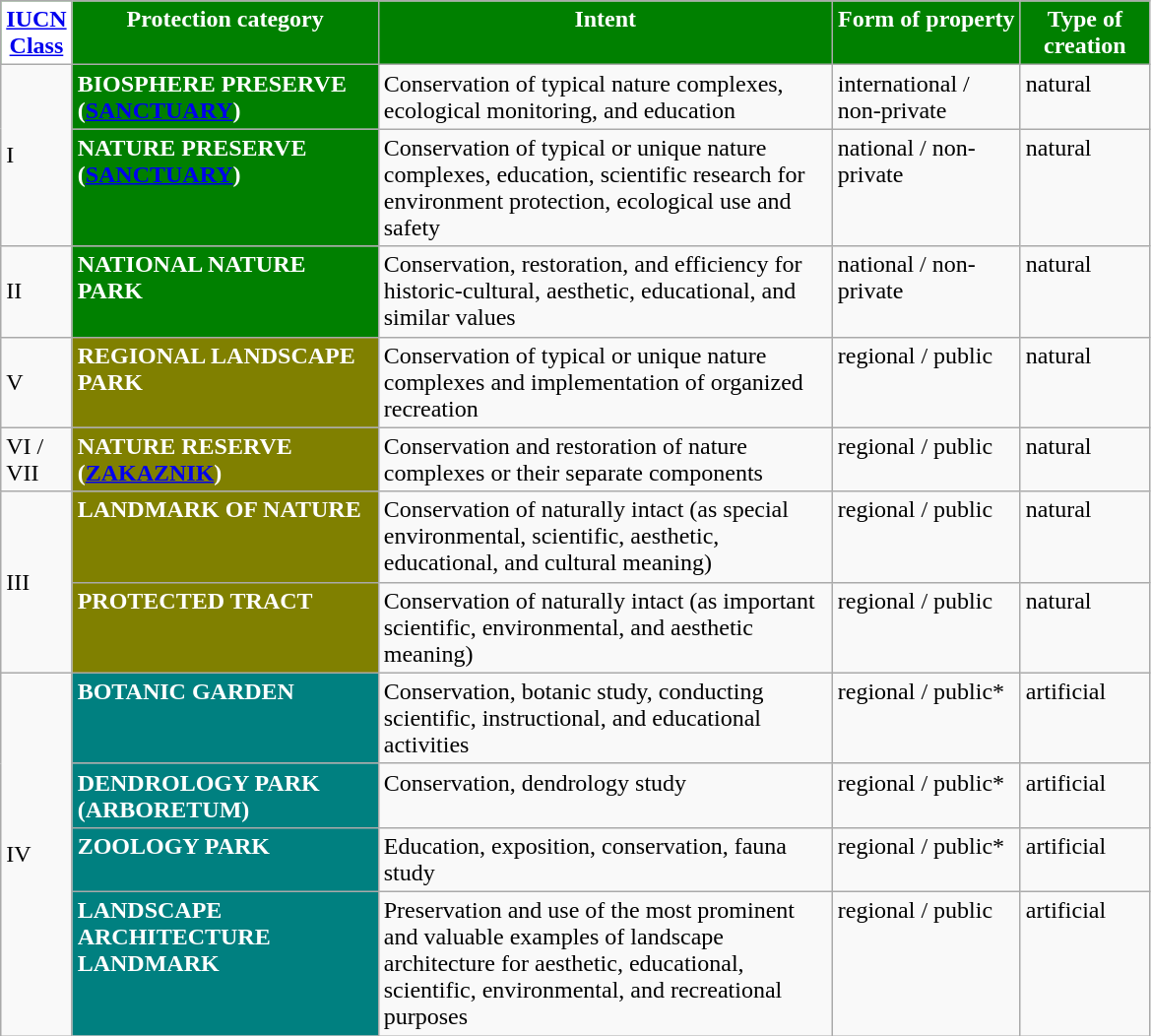<table class="wikitable">
<tr style="background-color:green;color:white;font-weight:bold" align="center" valign="top">
<td width="20" style="background-color:white;color:black;font-weight:bold"><a href='#'>IUCN Class</a></td>
<td width="200">Protection category</td>
<td width="300">Intent</td>
<td width="120">Form of property</td>
<td width="80">Type of creation</td>
</tr>
<tr style=align="center" valign="top">
<td rowspan="2" valign="middle">I</td>
<td style="background-color:green;font-weight:bold;color:white">BIOSPHERE PRESERVE (<a href='#'>SANCTUARY</a>)</td>
<td>Conservation of typical nature complexes, ecological monitoring, and education</td>
<td>international / non-private</td>
<td>natural</td>
</tr>
<tr style=align="center" valign="top">
<td style="background-color:green;font-weight:bold;color:white">NATURE PRESERVE (<a href='#'>SANCTUARY</a>)</td>
<td>Conservation of typical or unique nature complexes, education, scientific research for environment protection, ecological use and safety</td>
<td>national / non-private</td>
<td>natural</td>
</tr>
<tr style=align="center" valign="top">
<td valign="middle">II</td>
<td style="background-color:green;font-weight:bold;color:white">NATIONAL NATURE PARK</td>
<td>Conservation, restoration, and efficiency for historic-cultural, aesthetic, educational, and similar values</td>
<td>national / non-private</td>
<td>natural</td>
</tr>
<tr style=align="center" valign="top">
<td valign="middle">V</td>
<td style="background-color:olive;font-weight:bold;color:white">REGIONAL LANDSCAPE PARK</td>
<td>Conservation of typical or unique nature complexes and implementation of organized recreation</td>
<td>regional / public</td>
<td>natural</td>
</tr>
<tr style=align="center" valign="top">
<td valign="middle">VI / VII</td>
<td style="background-color:olive;font-weight:bold;color:white">NATURE RESERVE (<a href='#'>ZAKAZNIK</a>)</td>
<td>Conservation and restoration of nature complexes or their separate components</td>
<td>regional / public</td>
<td>natural</td>
</tr>
<tr style=align="center" valign="top">
<td rowspan="2" valign="middle">III</td>
<td style="background-color:olive;font-weight:bold;color:white">LANDMARK OF NATURE</td>
<td>Conservation of naturally intact (as special environmental, scientific, aesthetic, educational, and cultural meaning)</td>
<td>regional / public</td>
<td>natural</td>
</tr>
<tr style=align="center" valign="top">
<td style="background-color:olive;font-weight:bold;color:white">PROTECTED TRACT</td>
<td>Conservation of naturally intact (as important scientific, environmental, and aesthetic meaning)</td>
<td>regional / public</td>
<td>natural</td>
</tr>
<tr style=align="center" valign="top">
<td rowspan="4" valign="middle">IV</td>
<td style="background-color:teal;font-weight:bold;color:white">BOTANIC GARDEN</td>
<td>Conservation, botanic study, conducting scientific, instructional, and educational activities</td>
<td>regional / public*</td>
<td>artificial</td>
</tr>
<tr style=align="center" valign="top">
<td style="background-color:teal;font-weight:bold;color:white">DENDROLOGY PARK (ARBORETUM)</td>
<td>Conservation, dendrology study</td>
<td>regional / public*</td>
<td>artificial</td>
</tr>
<tr style=align="center" valign="top">
<td style="background-color:teal;font-weight:bold;color:white">ZOOLOGY PARK</td>
<td>Education, exposition, conservation, fauna study</td>
<td>regional / public*</td>
<td>artificial</td>
</tr>
<tr style=align="center" valign="top">
<td style="background-color:teal;font-weight:bold;color:white">LANDSCAPE ARCHITECTURE LANDMARK</td>
<td>Preservation and use of the most prominent and valuable examples of landscape architecture for aesthetic, educational, scientific, environmental, and recreational purposes</td>
<td>regional / public</td>
<td>artificial</td>
</tr>
</table>
